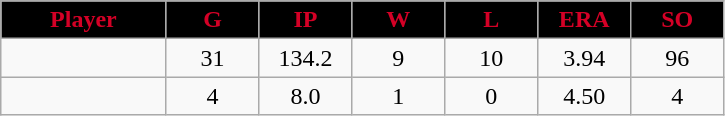<table class="wikitable sortable">
<tr>
<th style="background:black;color:#d40026;" width="16%">Player</th>
<th style="background:black;color:#d40026;" width="9%">G</th>
<th style="background:black;color:#d40026;" width="9%">IP</th>
<th style="background:black;color:#d40026;" width="9%">W</th>
<th style="background:black;color:#d40026;" width="9%">L</th>
<th style="background:black;color:#d40026;" width="9%">ERA</th>
<th style="background:black;color:#d40026;" width="9%">SO</th>
</tr>
<tr align="center">
<td></td>
<td>31</td>
<td>134.2</td>
<td>9</td>
<td>10</td>
<td>3.94</td>
<td>96</td>
</tr>
<tr align="center">
<td></td>
<td>4</td>
<td>8.0</td>
<td>1</td>
<td>0</td>
<td>4.50</td>
<td>4</td>
</tr>
</table>
